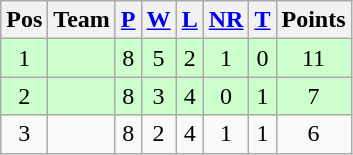<table class="wikitable">
<tr>
<th>Pos</th>
<th>Team</th>
<th><a href='#'>P</a></th>
<th><a href='#'>W</a></th>
<th><a href='#'>L</a></th>
<th><a href='#'>NR</a></th>
<th><a href='#'>T</a></th>
<th>Points</th>
</tr>
<tr align="center" bgcolor="#ccffcc">
<td>1</td>
<td align="left"></td>
<td>8</td>
<td>5</td>
<td>2</td>
<td>1</td>
<td>0</td>
<td>11</td>
</tr>
<tr align="center" bgcolor="#ccffcc">
<td>2</td>
<td align="left"></td>
<td>8</td>
<td>3</td>
<td>4</td>
<td>0</td>
<td>1</td>
<td>7</td>
</tr>
<tr align="center">
<td>3</td>
<td align="left"></td>
<td>8</td>
<td>2</td>
<td>4</td>
<td>1</td>
<td>1</td>
<td>6</td>
</tr>
</table>
